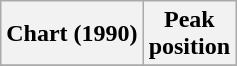<table class="wikitable plainrowheaders" style="text-align:center">
<tr>
<th scope="col">Chart (1990)</th>
<th scope="col">Peak<br> position</th>
</tr>
<tr>
</tr>
</table>
